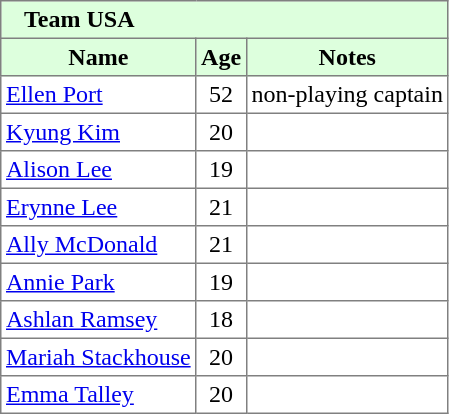<table border="1" cellpadding="3" style="border-collapse: collapse;">
<tr style="background:#ddffdd;">
<td colspan="6">   <strong>Team USA</strong></td>
</tr>
<tr style="background:#ddffdd;">
<th>Name</th>
<th>Age</th>
<th>Notes</th>
</tr>
<tr>
<td><a href='#'>Ellen Port</a></td>
<td align=center>52</td>
<td>non-playing captain</td>
</tr>
<tr>
<td><a href='#'>Kyung Kim</a></td>
<td align=center>20</td>
<td></td>
</tr>
<tr>
<td><a href='#'>Alison Lee</a></td>
<td align=center>19</td>
<td></td>
</tr>
<tr>
<td><a href='#'>Erynne Lee</a></td>
<td align=center>21</td>
<td></td>
</tr>
<tr>
<td><a href='#'>Ally McDonald</a></td>
<td align=center>21</td>
<td></td>
</tr>
<tr>
<td><a href='#'>Annie Park</a></td>
<td align=center>19</td>
<td></td>
</tr>
<tr>
<td><a href='#'>Ashlan Ramsey</a></td>
<td align=center>18</td>
<td></td>
</tr>
<tr>
<td><a href='#'>Mariah Stackhouse</a></td>
<td align=center>20</td>
<td></td>
</tr>
<tr>
<td><a href='#'>Emma Talley</a></td>
<td align=center>20</td>
<td></td>
</tr>
</table>
